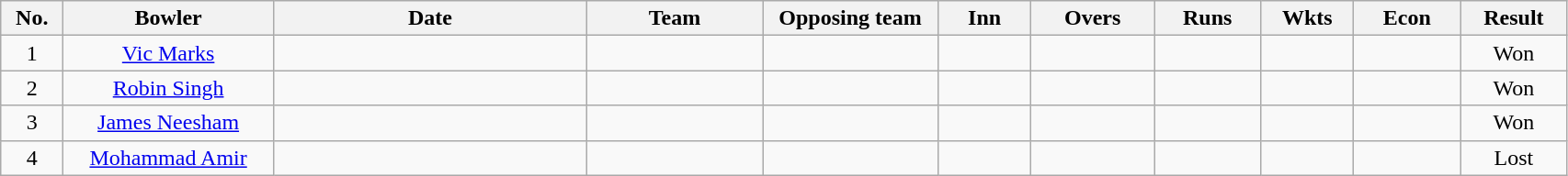<table class="wikitable sortable" style="font-size: 100%">
<tr align=center>
<th scope="col" width="38">No.</th>
<th scope="col" width="145">Bowler</th>
<th scope="col" width="220">Date</th>
<th scope="col" width="120">Team</th>
<th scope="col" width="120">Opposing team</th>
<th scope="col" width="60">Inn</th>
<th scope="col" width="82">Overs</th>
<th scope="col" width="70">Runs</th>
<th scope="col" width="60">Wkts</th>
<th scope="col" width="70">Econ</th>
<th scope="col" width="70">Result</th>
</tr>
<tr align="center">
<td scope="row">1</td>
<td><a href='#'>Vic Marks</a></td>
<td></td>
<td></td>
<td></td>
<td></td>
<td></td>
<td></td>
<td></td>
<td></td>
<td>Won</td>
</tr>
<tr align="center">
<td scope="row">2</td>
<td><a href='#'>Robin Singh</a></td>
<td></td>
<td></td>
<td></td>
<td></td>
<td></td>
<td></td>
<td></td>
<td></td>
<td>Won</td>
</tr>
<tr align="center">
<td scope="row">3</td>
<td><a href='#'>James Neesham</a></td>
<td></td>
<td></td>
<td></td>
<td></td>
<td></td>
<td></td>
<td></td>
<td></td>
<td>Won</td>
</tr>
<tr align="center">
<td scope="row">4</td>
<td><a href='#'>Mohammad Amir</a></td>
<td></td>
<td></td>
<td></td>
<td></td>
<td></td>
<td></td>
<td></td>
<td></td>
<td>Lost</td>
</tr>
</table>
